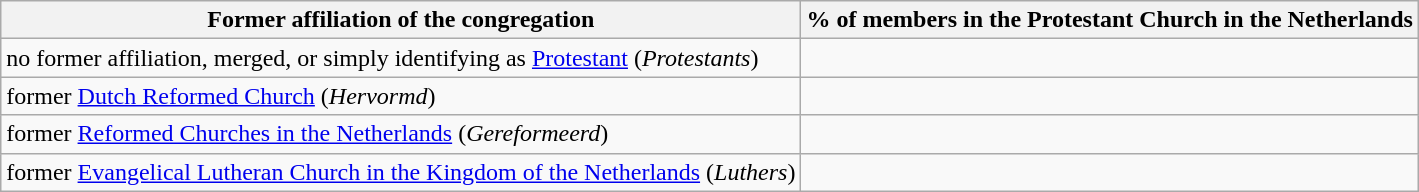<table class="wikitable sortable" font-size:80%;">
<tr>
<th>Former affiliation of the congregation</th>
<th colspan="100">% of members in the Protestant Church in the Netherlands</th>
</tr>
<tr>
<td>no former affiliation, merged, or simply identifying as <a href='#'>Protestant</a> (<em>Protestants</em>)</td>
<td align=right></td>
</tr>
<tr>
<td>former <a href='#'>Dutch Reformed Church</a> (<em>Hervormd</em>)</td>
<td align=right></td>
</tr>
<tr>
<td>former <a href='#'>Reformed Churches in the Netherlands</a> (<em>Gereformeerd</em>)</td>
<td align=right></td>
</tr>
<tr>
<td>former <a href='#'>Evangelical Lutheran Church in the Kingdom of the Netherlands</a> (<em>Luthers</em>)</td>
<td align=right></td>
</tr>
</table>
